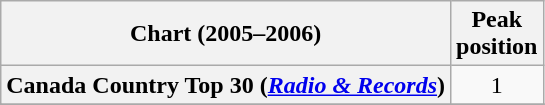<table class="wikitable sortable plainrowheaders" style="text-align:center;">
<tr>
<th>Chart (2005–2006)</th>
<th>Peak<br>position</th>
</tr>
<tr>
<th scope="row">Canada Country Top 30 (<em><a href='#'>Radio & Records</a></em>)</th>
<td align="center">1</td>
</tr>
<tr>
</tr>
<tr>
</tr>
<tr>
</tr>
<tr>
</tr>
</table>
